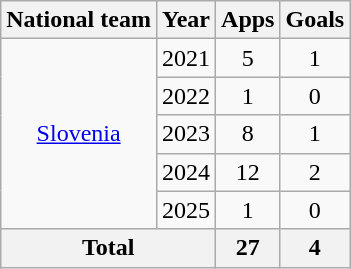<table class=wikitable style=text-align:center>
<tr>
<th>National team</th>
<th>Year</th>
<th>Apps</th>
<th>Goals</th>
</tr>
<tr>
<td rowspan=5><a href='#'>Slovenia</a></td>
<td>2021</td>
<td>5</td>
<td>1</td>
</tr>
<tr>
<td>2022</td>
<td>1</td>
<td>0</td>
</tr>
<tr>
<td>2023</td>
<td>8</td>
<td>1</td>
</tr>
<tr>
<td>2024</td>
<td>12</td>
<td>2</td>
</tr>
<tr>
<td>2025</td>
<td>1</td>
<td>0</td>
</tr>
<tr>
<th colspan=2>Total</th>
<th>27</th>
<th>4</th>
</tr>
</table>
